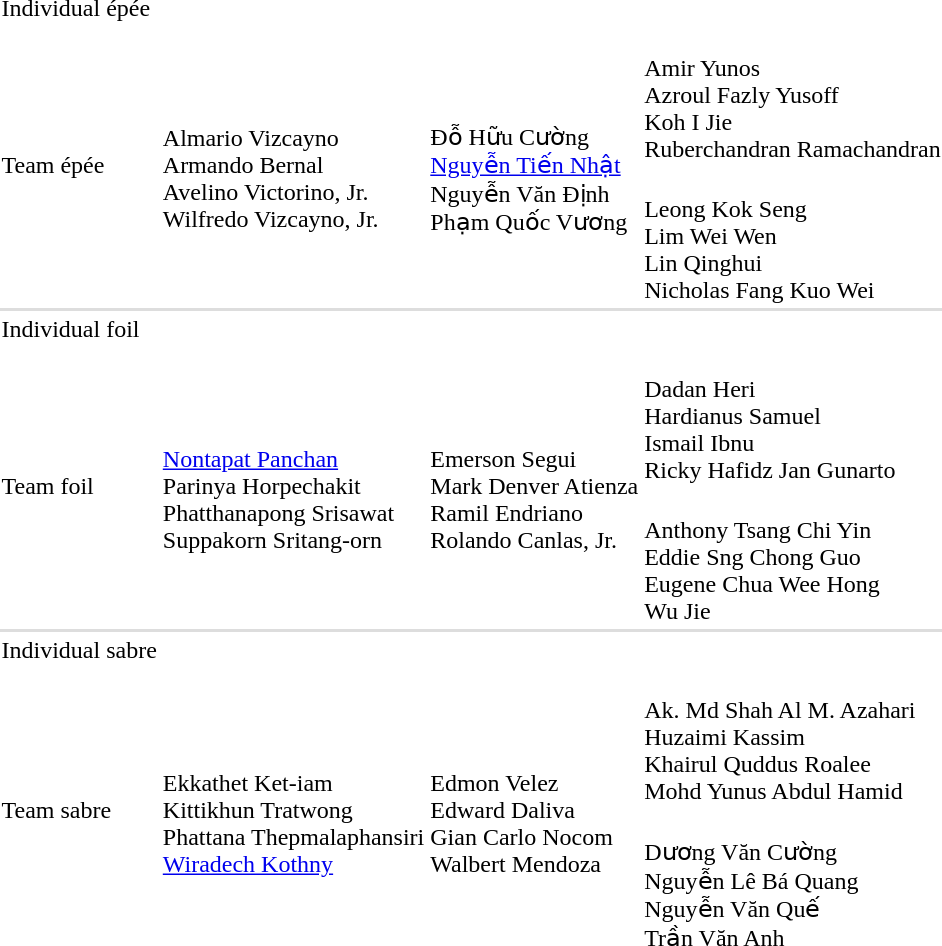<table>
<tr>
<td rowspan=2>Individual épée</td>
<td rowspan=2></td>
<td rowspan=2></td>
<td></td>
</tr>
<tr>
<td></td>
</tr>
<tr>
<td rowspan=2>Team épée</td>
<td rowspan=2><br>Almario Vizcayno<br>Armando Bernal<br>Avelino Victorino, Jr.<br>Wilfredo Vizcayno, Jr.</td>
<td rowspan=2><br>Đỗ Hữu Cường<br><a href='#'>Nguyễn Tiến Nhật</a><br>Nguyễn Văn Định<br>Phạm Quốc Vương</td>
<td nowrap=true><br>Amir Yunos<br>Azroul Fazly Yusoff<br>Koh I Jie<br>Ruberchandran Ramachandran</td>
</tr>
<tr>
<td><br>Leong Kok Seng<br>Lim Wei Wen<br>Lin Qinghui<br>Nicholas Fang Kuo Wei</td>
</tr>
<tr bgcolor=#dddddd>
<td colspan=4></td>
</tr>
<tr>
<td rowspan=2>Individual foil</td>
<td rowspan=2></td>
<td rowspan=2 nowrap=true></td>
<td></td>
</tr>
<tr>
<td></td>
</tr>
<tr>
<td rowspan=2>Team foil</td>
<td rowspan=2><br><a href='#'>Nontapat Panchan</a><br>Parinya Horpechakit<br>Phatthanapong Srisawat<br>Suppakorn Sritang-orn</td>
<td rowspan=2><br>Emerson Segui<br>Mark Denver Atienza<br>Ramil Endriano<br>Rolando Canlas, Jr.</td>
<td><br>Dadan Heri<br>Hardianus Samuel<br>Ismail Ibnu<br>Ricky Hafidz Jan Gunarto</td>
</tr>
<tr>
<td><br>Anthony Tsang Chi Yin<br>Eddie Sng Chong Guo<br>Eugene Chua Wee Hong<br>Wu Jie</td>
</tr>
<tr bgcolor=#dddddd>
<td colspan=4></td>
</tr>
<tr>
<td rowspan=2>Individual sabre</td>
<td rowspan=2></td>
<td rowspan=2></td>
<td></td>
</tr>
<tr>
<td></td>
</tr>
<tr>
<td rowspan=2>Team sabre</td>
<td rowspan=2 nowrap=true><br>Ekkathet Ket-iam<br>Kittikhun Tratwong<br>Phattana Thepmalaphansiri<br><a href='#'>Wiradech Kothny</a></td>
<td rowspan=2><br>Edmon Velez<br>Edward Daliva<br>Gian Carlo Nocom<br>Walbert Mendoza</td>
<td><br>Ak. Md Shah Al M. Azahari<br>Huzaimi Kassim<br>Khairul Quddus Roalee<br>Mohd Yunus Abdul Hamid</td>
</tr>
<tr>
<td><br>Dương Văn Cường<br>Nguyễn Lê Bá Quang<br>Nguyễn Văn Quế<br>Trần Văn Anh</td>
</tr>
</table>
